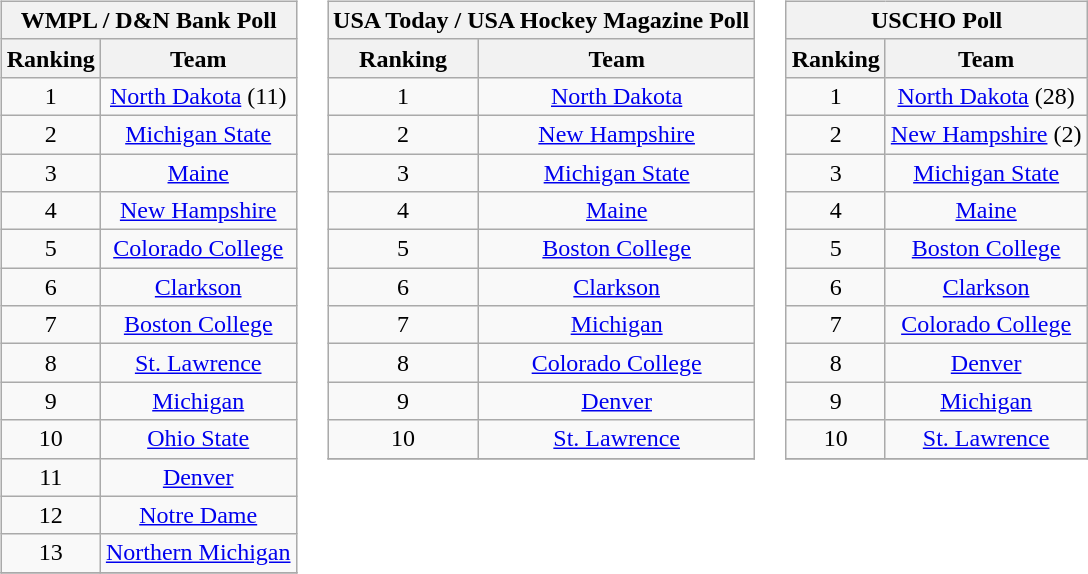<table>
<tr style="vertical-align:top;">
<td><br><table class="wikitable" style="text-align:center;">
<tr>
<th colspan=2><strong>WMPL / D&N Bank Poll</strong></th>
</tr>
<tr>
<th>Ranking</th>
<th>Team</th>
</tr>
<tr>
<td>1</td>
<td><a href='#'>North Dakota</a> (11)</td>
</tr>
<tr>
<td>2</td>
<td><a href='#'>Michigan State</a></td>
</tr>
<tr>
<td>3</td>
<td><a href='#'>Maine</a></td>
</tr>
<tr>
<td>4</td>
<td><a href='#'>New Hampshire</a></td>
</tr>
<tr>
<td>5</td>
<td><a href='#'>Colorado College</a></td>
</tr>
<tr>
<td>6</td>
<td><a href='#'>Clarkson</a></td>
</tr>
<tr>
<td>7</td>
<td><a href='#'>Boston College</a></td>
</tr>
<tr>
<td>8</td>
<td><a href='#'>St. Lawrence</a></td>
</tr>
<tr>
<td>9</td>
<td><a href='#'>Michigan</a></td>
</tr>
<tr>
<td>10</td>
<td><a href='#'>Ohio State</a></td>
</tr>
<tr>
<td>11</td>
<td><a href='#'>Denver</a></td>
</tr>
<tr>
<td>12</td>
<td><a href='#'>Notre Dame</a></td>
</tr>
<tr>
<td>13</td>
<td><a href='#'>Northern Michigan</a></td>
</tr>
<tr>
</tr>
</table>
</td>
<td><br><table class="wikitable" style="text-align:center;">
<tr>
<th colspan=2><strong>USA Today / USA Hockey Magazine Poll</strong></th>
</tr>
<tr>
<th>Ranking</th>
<th>Team</th>
</tr>
<tr>
<td>1</td>
<td><a href='#'>North Dakota</a></td>
</tr>
<tr>
<td>2</td>
<td><a href='#'>New Hampshire</a></td>
</tr>
<tr>
<td>3</td>
<td><a href='#'>Michigan State</a></td>
</tr>
<tr>
<td>4</td>
<td><a href='#'>Maine</a></td>
</tr>
<tr>
<td>5</td>
<td><a href='#'>Boston College</a></td>
</tr>
<tr>
<td>6</td>
<td><a href='#'>Clarkson</a></td>
</tr>
<tr>
<td>7</td>
<td><a href='#'>Michigan</a></td>
</tr>
<tr>
<td>8</td>
<td><a href='#'>Colorado College</a></td>
</tr>
<tr>
<td>9</td>
<td><a href='#'>Denver</a></td>
</tr>
<tr>
<td>10</td>
<td><a href='#'>St. Lawrence</a></td>
</tr>
<tr>
</tr>
</table>
</td>
<td><br><table class="wikitable" style="text-align:center;">
<tr>
<th colspan=2><strong>USCHO Poll</strong></th>
</tr>
<tr>
<th>Ranking</th>
<th>Team</th>
</tr>
<tr>
<td>1</td>
<td><a href='#'>North Dakota</a> (28)</td>
</tr>
<tr>
<td>2</td>
<td><a href='#'>New Hampshire</a> (2)</td>
</tr>
<tr>
<td>3</td>
<td><a href='#'>Michigan State</a></td>
</tr>
<tr>
<td>4</td>
<td><a href='#'>Maine</a></td>
</tr>
<tr>
<td>5</td>
<td><a href='#'>Boston College</a></td>
</tr>
<tr>
<td>6</td>
<td><a href='#'>Clarkson</a></td>
</tr>
<tr>
<td>7</td>
<td><a href='#'>Colorado College</a></td>
</tr>
<tr>
<td>8</td>
<td><a href='#'>Denver</a></td>
</tr>
<tr>
<td>9</td>
<td><a href='#'>Michigan</a></td>
</tr>
<tr>
<td>10</td>
<td><a href='#'>St. Lawrence</a></td>
</tr>
<tr>
</tr>
</table>
</td>
</tr>
</table>
